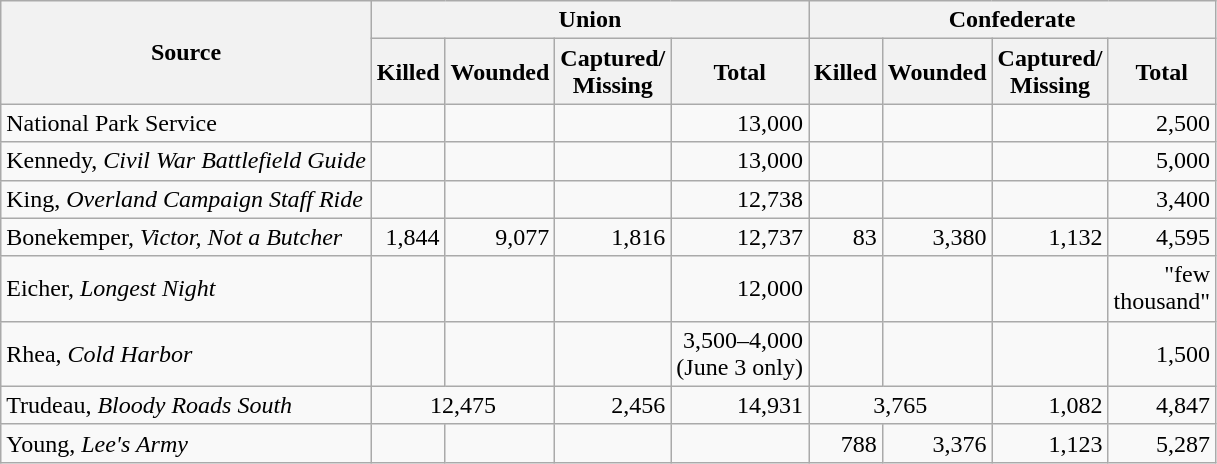<table class="wikitable" align="center">
<tr>
<th rowspan="2">Source</th>
<th colspan="4">Union</th>
<th colspan="4">Confederate</th>
</tr>
<tr>
<th>Killed</th>
<th>Wounded</th>
<th>Captured/<br>Missing</th>
<th>Total</th>
<th>Killed</th>
<th>Wounded</th>
<th>Captured/<br>Missing</th>
<th>Total</th>
</tr>
<tr>
<td>National Park Service</td>
<td align="right"> </td>
<td align="right"> </td>
<td align="right"> </td>
<td align="right">13,000</td>
<td align="right"> </td>
<td align="right"> </td>
<td align="right"> </td>
<td align="right">2,500</td>
</tr>
<tr>
<td>Kennedy, <em>Civil War Battlefield Guide</em></td>
<td align="right"> </td>
<td align="right"> </td>
<td align="right"> </td>
<td align="right">13,000</td>
<td align="right"> </td>
<td align="right"> </td>
<td align="right"> </td>
<td align="right">5,000</td>
</tr>
<tr>
<td>King, <em>Overland Campaign Staff Ride</em></td>
<td align="right"> </td>
<td align="right"> </td>
<td align="right"> </td>
<td align="right">12,738</td>
<td align="right"> </td>
<td align="right"> </td>
<td align="right"> </td>
<td align="right">3,400</td>
</tr>
<tr>
<td>Bonekemper, <em>Victor, Not a Butcher</em></td>
<td align="right">1,844</td>
<td align="right">9,077</td>
<td align="right">1,816</td>
<td align="right">12,737</td>
<td align="right">83</td>
<td align="right">3,380</td>
<td align="right">1,132</td>
<td align="right">4,595</td>
</tr>
<tr>
<td>Eicher, <em>Longest Night</em></td>
<td align="right"> </td>
<td align="right"> </td>
<td align="right"> </td>
<td align="right">12,000</td>
<td align="right"> </td>
<td align="right"> </td>
<td align="right"> </td>
<td align="right">"few<br>thousand"</td>
</tr>
<tr>
<td>Rhea, <em>Cold Harbor</em></td>
<td align="right"> </td>
<td align="right"> </td>
<td align="right"> </td>
<td align="right">3,500–4,000<br>(June 3 only)</td>
<td align="right"> </td>
<td align="right"> </td>
<td align="right"> </td>
<td align="right">1,500</td>
</tr>
<tr>
<td>Trudeau, <em>Bloody Roads South</em></td>
<td align="center" colspan="2">12,475</td>
<td align="right">2,456</td>
<td align="right">14,931</td>
<td align="center" colspan="2">3,765</td>
<td align="right">1,082</td>
<td align="right">4,847</td>
</tr>
<tr>
<td>Young, <em>Lee's Army</em></td>
<td align="right"> </td>
<td align="right"> </td>
<td align="right"> </td>
<td align="right"> </td>
<td align="right">788</td>
<td align="right">3,376</td>
<td align="right">1,123</td>
<td align="right">5,287</td>
</tr>
</table>
